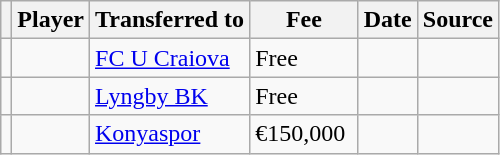<table class="wikitable plainrowheaders sortable">
<tr>
<th></th>
<th scope="col">Player</th>
<th>Transferred to</th>
<th style="width: 65px;">Fee</th>
<th scope="col">Date</th>
<th scope="col">Source</th>
</tr>
<tr>
<td align="center"></td>
<td></td>
<td> <a href='#'>FC U Craiova</a></td>
<td>Free</td>
<td></td>
<td></td>
</tr>
<tr>
<td align="center"></td>
<td></td>
<td> <a href='#'>Lyngby BK</a></td>
<td>Free</td>
<td></td>
<td></td>
</tr>
<tr>
<td align="center"></td>
<td></td>
<td> <a href='#'>Konyaspor</a></td>
<td>€150,000</td>
<td></td>
<td></td>
</tr>
</table>
